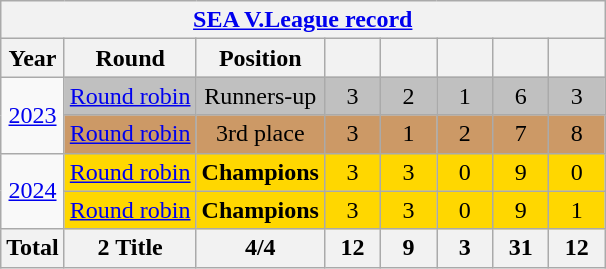<table class="wikitable" style="text-align: center;">
<tr>
<th colspan=9><a href='#'>SEA V.League record</a></th>
</tr>
<tr>
<th>Year</th>
<th>Round</th>
<th>Position</th>
<th width=30></th>
<th width=30></th>
<th width=30></th>
<th width=30></th>
<th width=30></th>
</tr>
<tr>
<td rowspan=2>  <a href='#'>2023</a></td>
<td bgcolor=silver><a href='#'>Round robin</a></td>
<td bgcolor=silver>Runners-up</td>
<td bgcolor=silver>3</td>
<td bgcolor=silver>2</td>
<td bgcolor=silver>1</td>
<td bgcolor=silver>6</td>
<td bgcolor=silver>3</td>
</tr>
<tr>
<td bgcolor=cc9966><a href='#'>Round robin</a></td>
<td bgcolor=cc9966>3rd place</td>
<td bgcolor=cc9966>3</td>
<td bgcolor=cc9966>1</td>
<td bgcolor=cc9966>2</td>
<td bgcolor=cc9966>7</td>
<td bgcolor=cc9966>8</td>
</tr>
<tr>
<td rowspan=2>  <a href='#'>2024</a></td>
<td bgcolor=gold><a href='#'>Round robin</a></td>
<td bgcolor=gold><strong>Champions</strong></td>
<td bgcolor=gold>3</td>
<td bgcolor=gold>3</td>
<td bgcolor=gold>0</td>
<td bgcolor=gold>9</td>
<td bgcolor=gold>0</td>
</tr>
<tr>
<td bgcolor=gold><a href='#'>Round robin</a></td>
<td bgcolor=gold><strong>Champions</strong></td>
<td bgcolor=gold>3</td>
<td bgcolor=gold>3</td>
<td bgcolor=gold>0</td>
<td bgcolor=gold>9</td>
<td bgcolor=gold>1</td>
</tr>
<tr>
<th>Total</th>
<th>2 Title</th>
<th>4/4</th>
<th>12</th>
<th>9</th>
<th>3</th>
<th>31</th>
<th>12</th>
</tr>
</table>
